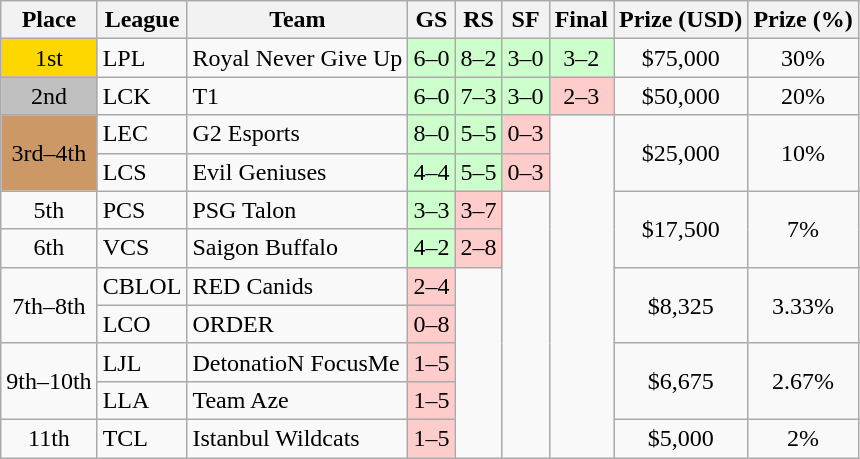<table class="wikitable" style="text-align:center; white-space:nowrap;">
<tr>
<th>Place</th>
<th>League</th>
<th>Team</th>
<th title="Group stage">GS</th>
<th title="Rumble stage">RS</th>
<th title="Semifinals">SF</th>
<th>Final</th>
<th>Prize (USD)</th>
<th>Prize (%)</th>
</tr>
<tr>
<td style="background-color: gold;">1st</td>
<td style="text-align: left;" title="League of Legends Pro League">LPL</td>
<td style="text-align: left;">Royal Never Give Up</td>
<td style="background-color:#cfc">6–0</td>
<td style="background-color:#cfc">8–2</td>
<td style="background-color:#cfc">3–0</td>
<td style="background-color:#cfc">3–2</td>
<td>$75,000</td>
<td>30%</td>
</tr>
<tr>
<td style="background-color: silver;">2nd</td>
<td style="text-align: left;" title="League of Legends Champions Korea">LCK</td>
<td style="text-align: left;">T1</td>
<td style="background-color:#cfc">6–0</td>
<td style="background-color:#cfc">7–3</td>
<td style="background-color:#cfc">3–0</td>
<td style="background-color:#fcc">2–3</td>
<td>$50,000</td>
<td>20%</td>
</tr>
<tr>
<td rowspan="2" style="background-color: #c96;">3rd–4th</td>
<td style="text-align: left;" title="League of Legends European Championship">LEC</td>
<td style="text-align: left;">G2 Esports</td>
<td style="background-color:#cfc">8–0</td>
<td style="background-color:#cfc">5–5</td>
<td style="background-color:#fcc">0–3</td>
<td rowspan="9"></td>
<td rowspan="2">$25,000</td>
<td rowspan="2">10%</td>
</tr>
<tr>
<td style="text-align: left;" title="League Championship Series">LCS</td>
<td style="text-align: left;">Evil Geniuses</td>
<td style="background-color:#cfc">4–4</td>
<td style="background-color:#cfc">5–5</td>
<td style="background-color:#fcc">0–3</td>
</tr>
<tr>
<td>5th</td>
<td style="text-align: left;" title="League of Legends Championship Series">PCS</td>
<td style="text-align: left;">PSG Talon</td>
<td style="background-color:#cfc">3–3</td>
<td style="background-color:#fcc">3–7</td>
<td rowspan="7"></td>
<td rowspan="2">$17,500</td>
<td rowspan="2">7%</td>
</tr>
<tr>
<td>6th</td>
<td style="text-align: left;" title="Vietnam Championship Series">VCS</td>
<td style="text-align: left;">Saigon Buffalo</td>
<td style="background-color:#cfc">4–2</td>
<td style="background-color:#fcc">2–8</td>
</tr>
<tr>
<td rowspan="2">7th–8th</td>
<td style="text-align: left;" title="Campeonato Brasileiro de League of Legends">CBLOL</td>
<td style="text-align: left;">RED Canids</td>
<td style="background-color:#fcc">2–4</td>
<td rowspan="5"></td>
<td rowspan="2">$8,325</td>
<td rowspan="2">3.33%</td>
</tr>
<tr>
<td style="text-align: left;" title="League of Legends Circuit Oceania">LCO</td>
<td style="text-align: left;">ORDER</td>
<td style="background-color:#fcc">0–8</td>
</tr>
<tr>
<td rowspan="2">9th–10th</td>
<td style="text-align: left;" title="League of Legends Japan League">LJL</td>
<td style="text-align: left;">DetonatioN FocusMe</td>
<td style="background-color:#fcc">1–5</td>
<td rowspan="2">$6,675</td>
<td rowspan="2">2.67%</td>
</tr>
<tr>
<td style="text-align: left;" title="Liga Latinoamérica">LLA</td>
<td style="text-align: left;">Team Aze</td>
<td style="background-color:#fcc">1–5</td>
</tr>
<tr>
<td>11th</td>
<td style="text-align: left;" title="Turkish Championship League">TCL</td>
<td style="text-align: left;">Istanbul Wildcats</td>
<td style="background-color:#fcc">1–5</td>
<td>$5,000</td>
<td>2%</td>
</tr>
</table>
